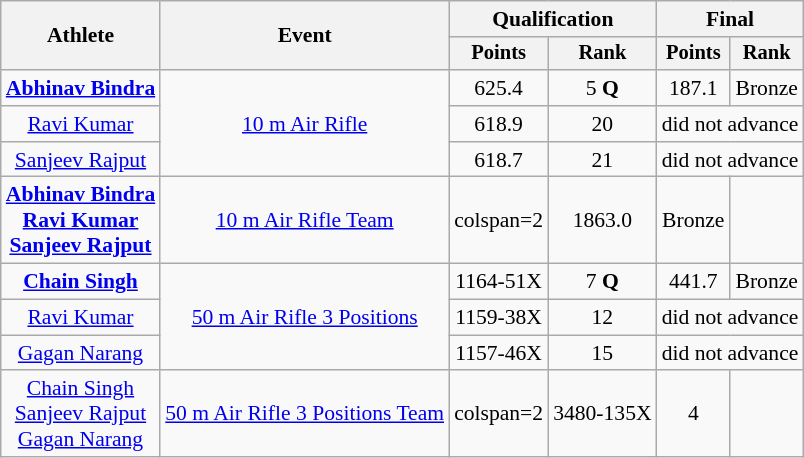<table class=wikitable style="text-align:center; font-size:90%">
<tr>
<th rowspan=2>Athlete</th>
<th rowspan=2>Event</th>
<th colspan=2>Qualification</th>
<th colspan=2>Final</th>
</tr>
<tr style="font-size:95%">
<th>Points</th>
<th>Rank</th>
<th>Points</th>
<th>Rank</th>
</tr>
<tr>
<td><strong><a href='#'>Abhinav Bindra</a></strong></td>
<td rowspan=3><a href='#'>10 m Air Rifle</a></td>
<td>625.4</td>
<td>5 <strong>Q</strong></td>
<td>187.1</td>
<td> Bronze</td>
</tr>
<tr>
<td><a href='#'>Ravi Kumar</a></td>
<td>618.9</td>
<td>20</td>
<td style="text-align:center;" colspan=2>did not advance</td>
</tr>
<tr>
<td><a href='#'>Sanjeev Rajput</a></td>
<td>618.7</td>
<td>21</td>
<td style="text-align:center;" colspan=2>did not advance</td>
</tr>
<tr>
<td><strong><a href='#'>Abhinav Bindra</a><br><a href='#'>Ravi Kumar</a><br><a href='#'>Sanjeev Rajput</a></strong></td>
<td><a href='#'>10 m Air Rifle Team</a></td>
<td>colspan=2 </td>
<td>1863.0</td>
<td> Bronze</td>
</tr>
<tr>
<td><strong><a href='#'>Chain Singh</a></strong></td>
<td rowspan=3><a href='#'>50 m Air Rifle 3 Positions</a></td>
<td>1164-51X</td>
<td>7 <strong>Q</strong></td>
<td>441.7</td>
<td> Bronze</td>
</tr>
<tr>
<td><a href='#'>Ravi Kumar</a></td>
<td>1159-38X</td>
<td>12</td>
<td style="text-align:center;" colspan=2>did not advance</td>
</tr>
<tr>
<td><a href='#'>Gagan Narang</a></td>
<td>1157-46X</td>
<td>15</td>
<td style="text-align:center;" colspan=2>did not advance</td>
</tr>
<tr>
<td><a href='#'>Chain Singh</a><br><a href='#'>Sanjeev Rajput</a><br><a href='#'>Gagan Narang</a></td>
<td><a href='#'>50 m Air Rifle 3 Positions Team</a></td>
<td>colspan=2 </td>
<td>3480-135X</td>
<td>4</td>
</tr>
</table>
